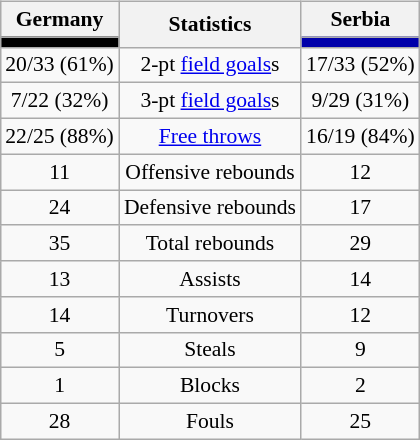<table style="width:100%;">
<tr>
<td valign=top align=right width=33%><br>













</td>
<td style="vertical-align:top; align:center; width:33%;"><br><table style="width:100%;">
<tr>
<td style="width=50%;"></td>
<td></td>
<td style="width=50%;"></td>
</tr>
</table>
<table class="wikitable" style="font-size:90%; text-align:center; margin:auto;" align=center>
<tr>
<th>Germany</th>
<th rowspan=2>Statistics</th>
<th>Serbia</th>
</tr>
<tr>
<th style="background:#000000;"></th>
<th style="background:#0000AA;"></th>
</tr>
<tr>
<td>20/33 (61%)</td>
<td>2-pt <a href='#'>field goals</a>s</td>
<td>17/33 (52%)</td>
</tr>
<tr>
<td>7/22 (32%)</td>
<td>3-pt <a href='#'>field goals</a>s</td>
<td>9/29 (31%)</td>
</tr>
<tr>
<td>22/25 (88%)</td>
<td><a href='#'>Free throws</a></td>
<td>16/19 (84%)</td>
</tr>
<tr>
<td>11</td>
<td>Offensive rebounds</td>
<td>12</td>
</tr>
<tr>
<td>24</td>
<td>Defensive rebounds</td>
<td>17</td>
</tr>
<tr>
<td>35</td>
<td>Total rebounds</td>
<td>29</td>
</tr>
<tr>
<td>13</td>
<td>Assists</td>
<td>14</td>
</tr>
<tr>
<td>14</td>
<td>Turnovers</td>
<td>12</td>
</tr>
<tr>
<td>5</td>
<td>Steals</td>
<td>9</td>
</tr>
<tr>
<td>1</td>
<td>Blocks</td>
<td>2</td>
</tr>
<tr>
<td>28</td>
<td>Fouls</td>
<td>25</td>
</tr>
</table>
</td>
<td style="vertical-align:top; align:left; width:33%;"><br>













</td>
</tr>
</table>
